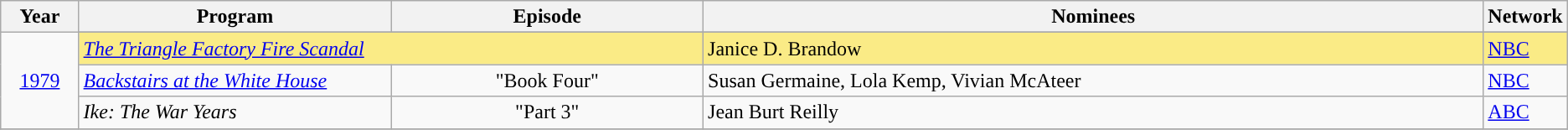<table class="wikitable">
<tr>
<th width="5%">Year</th>
<th width="20%">Program</th>
<th width="20%">Episode</th>
<th width="50%">Nominees</th>
<th width="5%">Network</th>
</tr>
<tr>
<td rowspan="4" style="text-align:center;"><a href='#'>1979</a><br></td>
</tr>
<tr style="background:#FAEB86;">
<td colspan=2><em><a href='#'>The Triangle Factory Fire Scandal</a></em></td>
<td>Janice D. Brandow</td>
<td><a href='#'>NBC</a></td>
</tr>
<tr>
<td><em><a href='#'>Backstairs at the White House</a></em></td>
<td align=center>"Book Four"</td>
<td>Susan Germaine, Lola Kemp, Vivian McAteer</td>
<td><a href='#'>NBC</a></td>
</tr>
<tr>
<td><em>Ike: The War Years</em></td>
<td align=center>"Part 3"</td>
<td>Jean Burt Reilly</td>
<td><a href='#'>ABC</a></td>
</tr>
<tr>
</tr>
</table>
